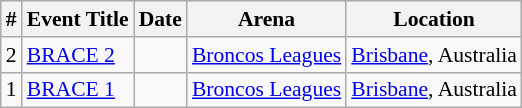<table class="sortable wikitable succession-box" style="font-size:90%;">
<tr>
<th scope="col">#</th>
<th scope="col">Event Title</th>
<th scope="col">Date</th>
<th scope="col">Arena</th>
<th scope="col">Location</th>
</tr>
<tr>
<td align="center">2</td>
<td><a href='#'>BRACE 2</a></td>
<td></td>
<td><a href='#'>Broncos Leagues</a></td>
<td><a href='#'>Brisbane</a>, Australia</td>
</tr>
<tr>
<td align="center">1</td>
<td><a href='#'>BRACE 1</a></td>
<td></td>
<td><a href='#'>Broncos Leagues</a></td>
<td><a href='#'>Brisbane</a>, Australia</td>
</tr>
</table>
